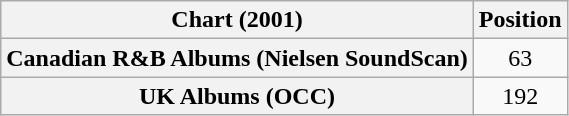<table class="wikitable plainrowheaders" style="text-align:center">
<tr>
<th scope="col">Chart (2001)</th>
<th scope="col">Position</th>
</tr>
<tr>
<th scope="row">Canadian R&B Albums (Nielsen SoundScan)</th>
<td>63</td>
</tr>
<tr>
<th scope="row">UK Albums (OCC)</th>
<td>192</td>
</tr>
</table>
